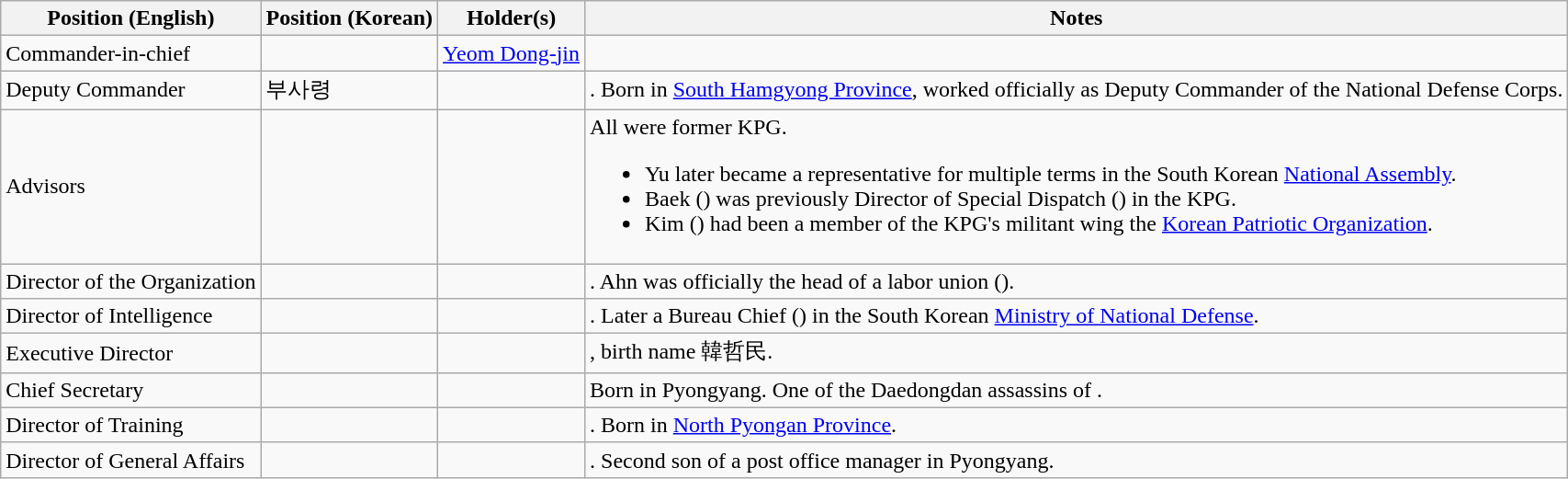<table class="wikitable">
<tr>
<th>Position (English)</th>
<th>Position (Korean)</th>
<th>Holder(s)</th>
<th>Notes</th>
</tr>
<tr>
<td>Commander-in-chief</td>
<td></td>
<td><a href='#'>Yeom Dong-jin</a></td>
<td></td>
</tr>
<tr>
<td>Deputy Commander</td>
<td>부사령</td>
<td></td>
<td>. Born in <a href='#'>South Hamgyong Province</a>, worked officially as Deputy Commander of the National Defense Corps.</td>
</tr>
<tr>
<td>Advisors</td>
<td></td>
<td></td>
<td>All were former KPG.<br><ul><li>Yu later became a representative for multiple terms in the South Korean <a href='#'>National Assembly</a>.</li><li>Baek () was previously Director of Special Dispatch () in the KPG.</li><li>Kim () had been a member of the KPG's militant wing the <a href='#'>Korean Patriotic Organization</a>.</li></ul></td>
</tr>
<tr>
<td>Director of the Organization</td>
<td></td>
<td></td>
<td>. Ahn was officially the head of a labor union ().</td>
</tr>
<tr>
<td>Director of Intelligence</td>
<td></td>
<td></td>
<td>. Later a Bureau Chief () in the South Korean <a href='#'>Ministry of National Defense</a>.</td>
</tr>
<tr>
<td>Executive Director</td>
<td></td>
<td></td>
<td>, birth name 韓哲民.</td>
</tr>
<tr>
<td>Chief Secretary</td>
<td></td>
<td></td>
<td>Born in Pyongyang. One of the Daedongdan assassins of .</td>
</tr>
<tr>
<td>Director of Training</td>
<td></td>
<td></td>
<td>. Born in <a href='#'>North Pyongan Province</a>.</td>
</tr>
<tr>
<td>Director of General Affairs</td>
<td></td>
<td></td>
<td>. Second son of a post office manager in Pyongyang.</td>
</tr>
</table>
